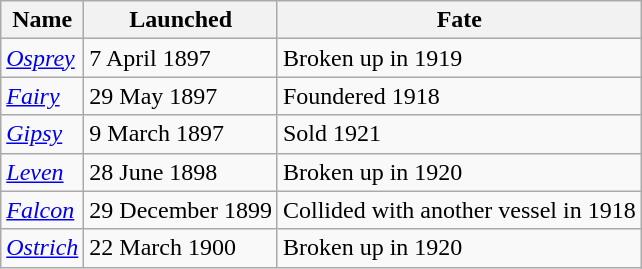<table class="wikitable" style="text-align:left">
<tr>
<th>Name</th>
<th>Launched</th>
<th>Fate</th>
</tr>
<tr>
<td><a href='#'><em>Osprey</em></a></td>
<td>7 April 1897</td>
<td>Broken up in 1919</td>
</tr>
<tr>
<td><a href='#'><em>Fairy</em></a></td>
<td>29 May 1897</td>
<td>Foundered 1918</td>
</tr>
<tr>
<td><a href='#'><em>Gipsy</em></a></td>
<td>9 March 1897</td>
<td>Sold 1921</td>
</tr>
<tr>
<td><a href='#'><em>Leven</em></a></td>
<td>28 June 1898</td>
<td>Broken up in 1920</td>
</tr>
<tr>
<td><a href='#'><em>Falcon</em></a></td>
<td>29 December 1899</td>
<td>Collided with another vessel in 1918</td>
</tr>
<tr>
<td><a href='#'><em>Ostrich</em></a></td>
<td>22 March 1900</td>
<td>Broken up in 1920</td>
</tr>
</table>
